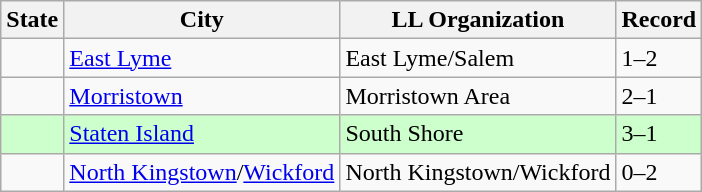<table class="wikitable">
<tr>
<th>State</th>
<th>City</th>
<th>LL Organization</th>
<th>Record</th>
</tr>
<tr>
<td><strong></strong></td>
<td><a href='#'>East Lyme</a></td>
<td>East Lyme/Salem</td>
<td>1–2</td>
</tr>
<tr>
<td><strong></strong></td>
<td><a href='#'>Morristown</a></td>
<td>Morristown Area</td>
<td>2–1</td>
</tr>
<tr bgcolor="#ccffcc">
<td><strong></strong></td>
<td><a href='#'>Staten Island</a></td>
<td>South Shore</td>
<td>3–1</td>
</tr>
<tr>
<td><strong></strong></td>
<td><a href='#'>North Kingstown</a>/<a href='#'>Wickford</a></td>
<td>North Kingstown/Wickford</td>
<td>0–2</td>
</tr>
</table>
